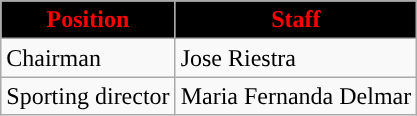<table class="wikitable">
<tr>
<th style=background-color:black;color:red>Position</th>
<th style=background-color:black;color:red>Staff</th>
</tr>
<tr>
<td Chairman>Chairman</td>
<td> Jose Riestra</td>
</tr>
<tr>
<td>Sporting director</td>
<td> Maria Fernanda Delmar</td>
</tr>
</table>
